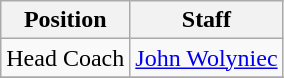<table class="wikitable">
<tr>
<th>Position</th>
<th>Staff</th>
</tr>
<tr>
<td>Head Coach</td>
<td> <a href='#'>John Wolyniec</a></td>
</tr>
<tr>
</tr>
</table>
